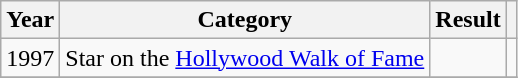<table class="wikitable">
<tr>
<th>Year</th>
<th>Category</th>
<th>Result</th>
<th></th>
</tr>
<tr>
<td>1997</td>
<td>Star on the <a href='#'>Hollywood Walk of Fame</a></td>
<td></td>
<td></td>
</tr>
<tr>
</tr>
</table>
